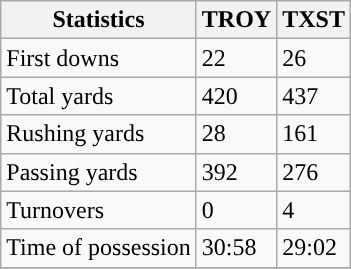<table class="wikitable" style="float: left;">
<tr>
<th>Statistics</th>
<th>TROY</th>
<th>TXST</th>
</tr>
<tr>
<td>First downs</td>
<td>22</td>
<td>26</td>
</tr>
<tr>
<td>Total yards</td>
<td>420</td>
<td>437</td>
</tr>
<tr>
<td>Rushing yards</td>
<td>28</td>
<td>161</td>
</tr>
<tr>
<td>Passing yards</td>
<td>392</td>
<td>276</td>
</tr>
<tr>
<td>Turnovers</td>
<td>0</td>
<td>4</td>
</tr>
<tr>
<td>Time of possession</td>
<td>30:58</td>
<td>29:02</td>
</tr>
<tr>
</tr>
</table>
